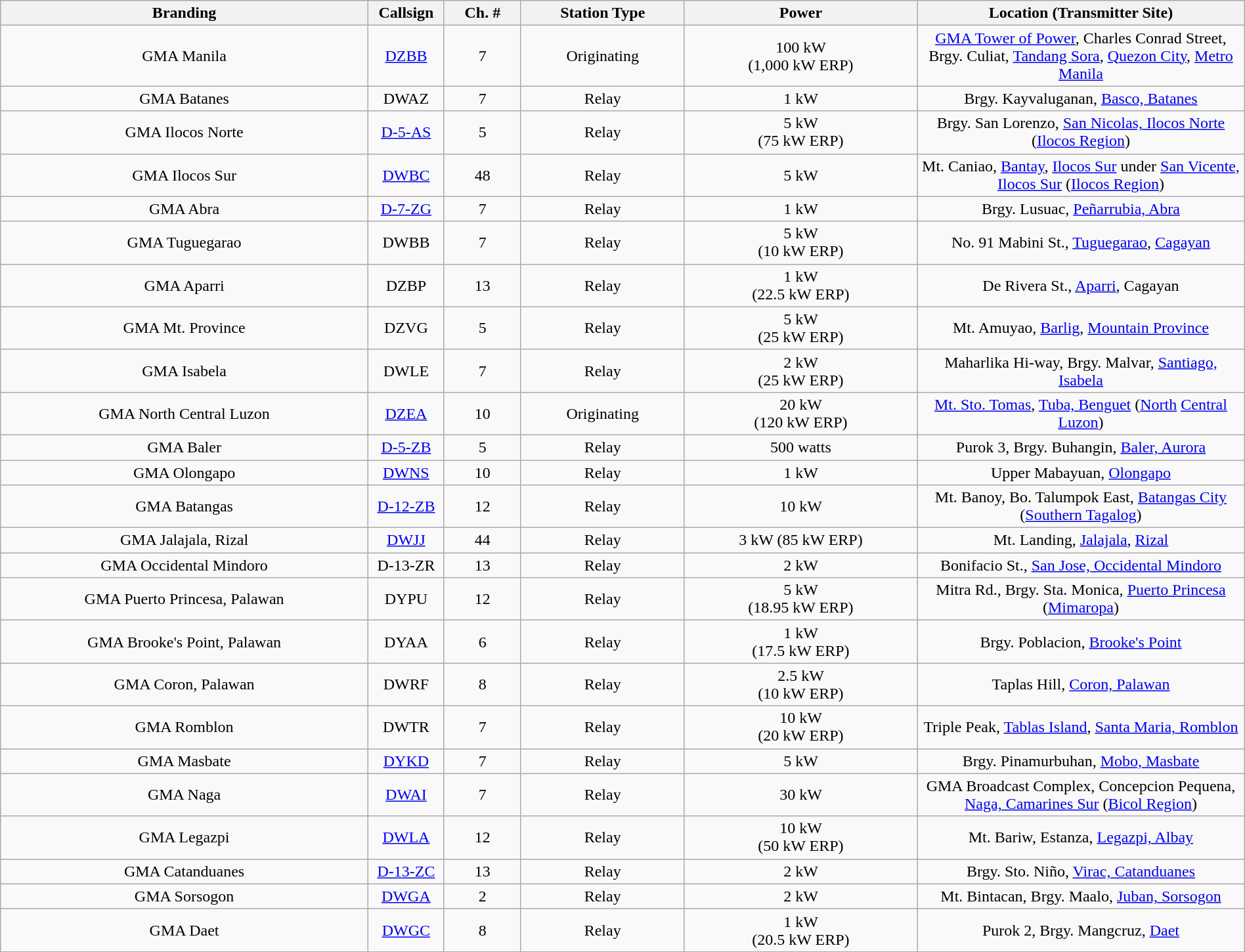<table class="wikitable unsortable" style="width:100%; text-align:center;">
<tr>
<th>Branding</th>
<th width="70px">Callsign</th>
<th>Ch. #</th>
<th>Station Type</th>
<th>Power</th>
<th class="unsortable" width="325px">Location (Transmitter Site)</th>
</tr>
<tr>
<td>GMA Manila</td>
<td><a href='#'>DZBB</a></td>
<td>7</td>
<td>Originating</td>
<td>100 kW <br> (1,000 kW ERP)</td>
<td><a href='#'>GMA Tower of Power</a>, Charles Conrad Street, Brgy. Culiat, <a href='#'>Tandang Sora</a>, <a href='#'>Quezon City</a>, <a href='#'>Metro Manila</a></td>
</tr>
<tr>
<td>GMA Batanes</td>
<td>DWAZ</td>
<td>7</td>
<td>Relay</td>
<td>1 kW</td>
<td>Brgy. Kayvaluganan, <a href='#'>Basco, Batanes</a></td>
</tr>
<tr>
<td>GMA Ilocos Norte</td>
<td><a href='#'>D-5-AS</a></td>
<td>5</td>
<td>Relay</td>
<td>5 kW <br> (75 kW ERP)</td>
<td>Brgy. San Lorenzo, <a href='#'>San Nicolas, Ilocos Norte</a> (<a href='#'>Ilocos Region</a>)</td>
</tr>
<tr>
<td>GMA Ilocos Sur</td>
<td><a href='#'>DWBC</a></td>
<td>48</td>
<td>Relay</td>
<td>5 kW</td>
<td>Mt. Caniao, <a href='#'>Bantay</a>, <a href='#'>Ilocos Sur</a> under <a href='#'>San Vicente, Ilocos Sur</a> (<a href='#'>Ilocos Region</a>)</td>
</tr>
<tr>
<td>GMA Abra</td>
<td><a href='#'>D-7-ZG</a></td>
<td>7</td>
<td>Relay</td>
<td>1 kW</td>
<td>Brgy. Lusuac, <a href='#'>Peñarrubia, Abra</a></td>
</tr>
<tr>
<td>GMA Tuguegarao</td>
<td>DWBB</td>
<td>7</td>
<td>Relay</td>
<td>5 kW <br> (10 kW ERP)</td>
<td>No. 91 Mabini St., <a href='#'>Tuguegarao</a>, <a href='#'>Cagayan</a></td>
</tr>
<tr>
<td>GMA Aparri</td>
<td>DZBP</td>
<td>13</td>
<td>Relay</td>
<td>1 kW <br> (22.5 kW ERP)</td>
<td>De Rivera St., <a href='#'>Aparri</a>, Cagayan</td>
</tr>
<tr>
<td>GMA Mt. Province</td>
<td>DZVG</td>
<td>5</td>
<td>Relay</td>
<td>5 kW <br> (25 kW ERP)</td>
<td>Mt. Amuyao, <a href='#'>Barlig</a>, <a href='#'>Mountain Province</a></td>
</tr>
<tr>
<td>GMA Isabela</td>
<td>DWLE</td>
<td>7</td>
<td>Relay</td>
<td>2 kW <br> (25 kW ERP)</td>
<td>Maharlika Hi-way, Brgy. Malvar, <a href='#'>Santiago, Isabela</a></td>
</tr>
<tr>
<td>GMA North Central Luzon</td>
<td><a href='#'>DZEA</a></td>
<td>10</td>
<td>Originating</td>
<td>20 kW <br> (120 kW ERP)</td>
<td><a href='#'>Mt. Sto. Tomas</a>, <a href='#'>Tuba, Benguet</a> (<a href='#'>North</a> <a href='#'>Central Luzon</a>)</td>
</tr>
<tr>
<td>GMA Baler</td>
<td><a href='#'>D-5-ZB</a></td>
<td>5</td>
<td>Relay</td>
<td>500 watts</td>
<td>Purok 3, Brgy. Buhangin, <a href='#'>Baler, Aurora</a></td>
</tr>
<tr>
<td>GMA Olongapo</td>
<td><a href='#'>DWNS</a></td>
<td>10</td>
<td>Relay</td>
<td>1 kW</td>
<td>Upper Mabayuan, <a href='#'>Olongapo</a></td>
</tr>
<tr>
<td>GMA Batangas</td>
<td><a href='#'>D-12-ZB</a></td>
<td>12</td>
<td>Relay</td>
<td>10 kW</td>
<td>Mt. Banoy, Bo. Talumpok East, <a href='#'>Batangas City</a> (<a href='#'>Southern Tagalog</a>)</td>
</tr>
<tr>
<td>GMA Jalajala, Rizal</td>
<td><a href='#'>DWJJ</a></td>
<td>44</td>
<td>Relay</td>
<td>3 kW (85 kW ERP)</td>
<td>Mt. Landing, <a href='#'>Jalajala</a>, <a href='#'>Rizal</a></td>
</tr>
<tr>
<td>GMA Occidental Mindoro</td>
<td>D-13-ZR</td>
<td>13</td>
<td>Relay</td>
<td>2 kW</td>
<td>Bonifacio St., <a href='#'>San Jose, Occidental Mindoro</a></td>
</tr>
<tr>
<td>GMA Puerto Princesa, Palawan</td>
<td>DYPU</td>
<td>12</td>
<td>Relay</td>
<td>5 kW <br> (18.95 kW ERP)</td>
<td>Mitra Rd., Brgy. Sta. Monica, <a href='#'>Puerto Princesa</a> (<a href='#'>Mimaropa</a>)</td>
</tr>
<tr>
<td>GMA Brooke's Point, Palawan</td>
<td>DYAA</td>
<td>6</td>
<td>Relay</td>
<td>1 kW <br> (17.5 kW ERP)</td>
<td>Brgy. Poblacion, <a href='#'>Brooke's Point</a></td>
</tr>
<tr>
<td>GMA Coron, Palawan</td>
<td>DWRF</td>
<td>8</td>
<td>Relay</td>
<td>2.5 kW <br> (10 kW ERP)</td>
<td>Taplas Hill, <a href='#'>Coron, Palawan</a></td>
</tr>
<tr>
<td>GMA Romblon</td>
<td>DWTR</td>
<td>7</td>
<td>Relay</td>
<td>10 kW <br> (20 kW ERP)</td>
<td>Triple Peak, <a href='#'>Tablas Island</a>, <a href='#'>Santa Maria, Romblon</a></td>
</tr>
<tr>
<td>GMA Masbate</td>
<td><a href='#'>DYKD</a></td>
<td>7</td>
<td>Relay</td>
<td>5 kW</td>
<td>Brgy. Pinamurbuhan, <a href='#'>Mobo, Masbate</a></td>
</tr>
<tr>
<td>GMA Naga</td>
<td><a href='#'>DWAI</a></td>
<td>7</td>
<td>Relay</td>
<td>30 kW</td>
<td>GMA Broadcast Complex, Concepcion Pequena, <a href='#'>Naga, Camarines Sur</a> (<a href='#'>Bicol Region</a>)</td>
</tr>
<tr>
<td>GMA Legazpi</td>
<td><a href='#'>DWLA</a></td>
<td>12</td>
<td>Relay</td>
<td>10 kW <br> (50 kW ERP)</td>
<td>Mt. Bariw, Estanza, <a href='#'>Legazpi, Albay</a></td>
</tr>
<tr>
<td>GMA Catanduanes</td>
<td><a href='#'>D-13-ZC</a></td>
<td>13</td>
<td>Relay</td>
<td>2 kW</td>
<td>Brgy. Sto. Niño, <a href='#'>Virac, Catanduanes</a></td>
</tr>
<tr>
<td>GMA Sorsogon</td>
<td><a href='#'>DWGA</a></td>
<td>2</td>
<td>Relay</td>
<td>2 kW</td>
<td>Mt. Bintacan, Brgy. Maalo, <a href='#'>Juban, Sorsogon</a></td>
</tr>
<tr>
<td>GMA Daet</td>
<td><a href='#'>DWGC</a></td>
<td>8</td>
<td>Relay</td>
<td>1 kW <br> (20.5 kW ERP)</td>
<td>Purok 2, Brgy. Mangcruz, <a href='#'>Daet</a></td>
</tr>
</table>
